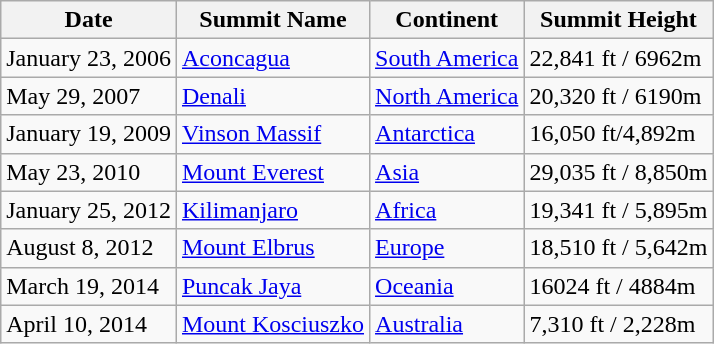<table class="wikitable">
<tr>
<th>Date</th>
<th>Summit Name</th>
<th>Continent</th>
<th>Summit Height</th>
</tr>
<tr>
<td>January 23, 2006</td>
<td><a href='#'>Aconcagua</a> </td>
<td><a href='#'>South America</a></td>
<td>22,841 ft / 6962m</td>
</tr>
<tr>
<td>May 29, 2007</td>
<td><a href='#'>Denali</a></td>
<td><a href='#'>North America</a></td>
<td>20,320 ft / 6190m</td>
</tr>
<tr>
<td>January 19, 2009</td>
<td><a href='#'>Vinson Massif</a></td>
<td><a href='#'>Antarctica</a></td>
<td>16,050 ft/4,892m</td>
</tr>
<tr>
<td>May 23, 2010</td>
<td><a href='#'>Mount Everest</a></td>
<td><a href='#'>Asia</a></td>
<td>29,035 ft / 8,850m</td>
</tr>
<tr>
<td>January 25, 2012</td>
<td><a href='#'>Kilimanjaro</a></td>
<td><a href='#'>Africa</a></td>
<td>19,341 ft / 5,895m</td>
</tr>
<tr>
<td>August 8, 2012</td>
<td><a href='#'>Mount Elbrus</a></td>
<td><a href='#'>Europe</a></td>
<td>18,510 ft / 5,642m</td>
</tr>
<tr>
<td>March 19, 2014</td>
<td><a href='#'>Puncak Jaya</a></td>
<td><a href='#'>Oceania</a></td>
<td>16024 ft / 4884m</td>
</tr>
<tr>
<td>April 10, 2014</td>
<td><a href='#'>Mount Kosciuszko</a></td>
<td><a href='#'>Australia</a></td>
<td>7,310 ft / 2,228m</td>
</tr>
</table>
